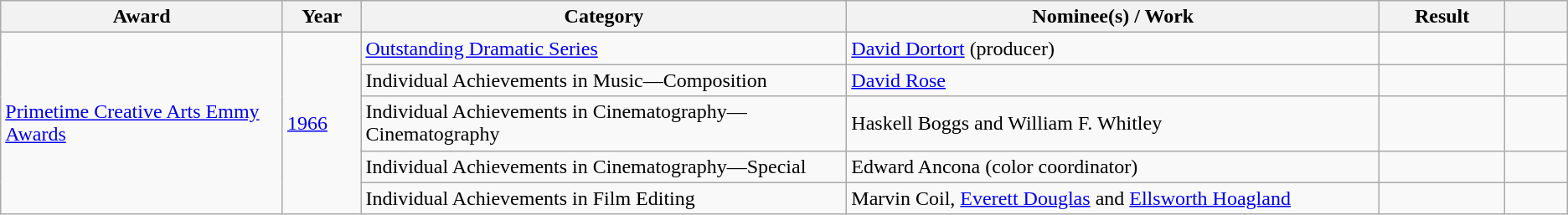<table class="wikitable sortable plainrowheaders">
<tr>
<th scope="col" style="width:18%;">Award</th>
<th scope="col" style="width:5%;">Year</th>
<th scope="col" style="width:31%;">Category</th>
<th scope="col" style="width:34%;">Nominee(s) / Work</th>
<th scope="col" style="width:8%;">Result</th>
<th scope="col" style="width:4%;" class="unsortable"></th>
</tr>
<tr>
<td rowspan="5"><a href='#'>Primetime Creative Arts Emmy Awards</a></td>
<td rowspan="5"><a href='#'>1966</a></td>
<td><a href='#'>Outstanding Dramatic Series</a></td>
<td><a href='#'>David Dortort</a> (producer)</td>
<td></td>
<td style="text-align:center;"></td>
</tr>
<tr>
<td>Individual Achievements in Music—Composition</td>
<td><a href='#'>David Rose</a></td>
<td></td>
<td style="text-align:center;"></td>
</tr>
<tr>
<td>Individual Achievements in Cinematography—Cinematography</td>
<td>Haskell Boggs and William F. Whitley</td>
<td></td>
<td style="text-align:center;"></td>
</tr>
<tr>
<td>Individual Achievements in Cinematography—Special</td>
<td>Edward Ancona (color coordinator)</td>
<td></td>
<td style="text-align:center;"></td>
</tr>
<tr>
<td>Individual Achievements in Film Editing</td>
<td>Marvin Coil, <a href='#'>Everett Douglas</a> and <a href='#'>Ellsworth Hoagland</a></td>
<td></td>
<td style="text-align:center;"></td>
</tr>
</table>
